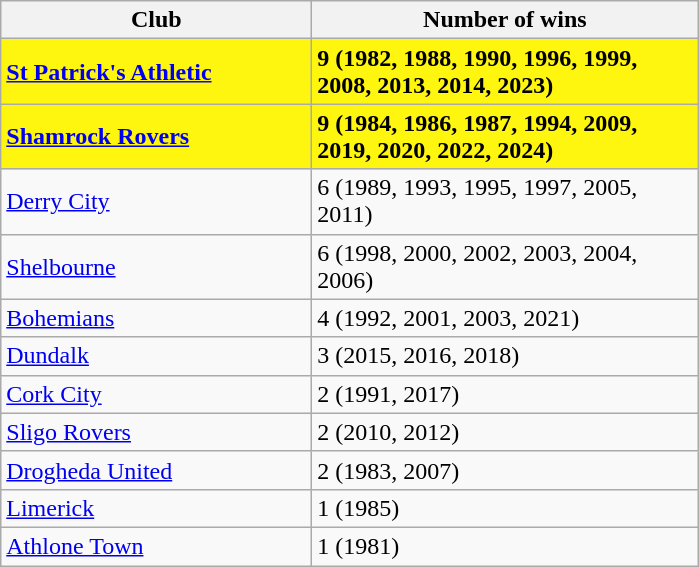<table class="wikitable">
<tr>
<th>Club</th>
<th>Number of wins</th>
</tr>
<tr bgcolor=#FFF60F>
<td width="200px"><strong><a href='#'>St Patrick's Athletic</a></strong></td>
<td><strong>9 (1982, 1988, 1990, 1996, 1999, 2008, 2013, 2014, 2023)</strong></td>
</tr>
<tr bgcolor=#FFF60F>
<td width="200px"><strong><a href='#'>Shamrock Rovers</a></strong></td>
<td><strong>9 (1984, 1986, 1987, 1994, 2009, 2019, 2020, 2022, 2024)</strong></td>
</tr>
<tr>
<td><a href='#'>Derry City</a></td>
<td width="250px">6 (1989, 1993, 1995, 1997, 2005, 2011)</td>
</tr>
<tr>
<td><a href='#'>Shelbourne</a></td>
<td width="250px">6 (1998, 2000, 2002, 2003, 2004, 2006)</td>
</tr>
<tr>
<td><a href='#'>Bohemians</a></td>
<td>4 (1992, 2001, 2003, 2021)</td>
</tr>
<tr>
<td><a href='#'>Dundalk</a></td>
<td>3 (2015, 2016, 2018)</td>
</tr>
<tr>
<td><a href='#'>Cork City</a></td>
<td>2 (1991, 2017)</td>
</tr>
<tr>
<td><a href='#'>Sligo Rovers</a></td>
<td>2 (2010, 2012)</td>
</tr>
<tr>
<td><a href='#'>Drogheda United</a></td>
<td>2 (1983, 2007)</td>
</tr>
<tr>
<td><a href='#'>Limerick</a></td>
<td>1 (1985)</td>
</tr>
<tr>
<td><a href='#'>Athlone Town</a></td>
<td>1 (1981)</td>
</tr>
</table>
